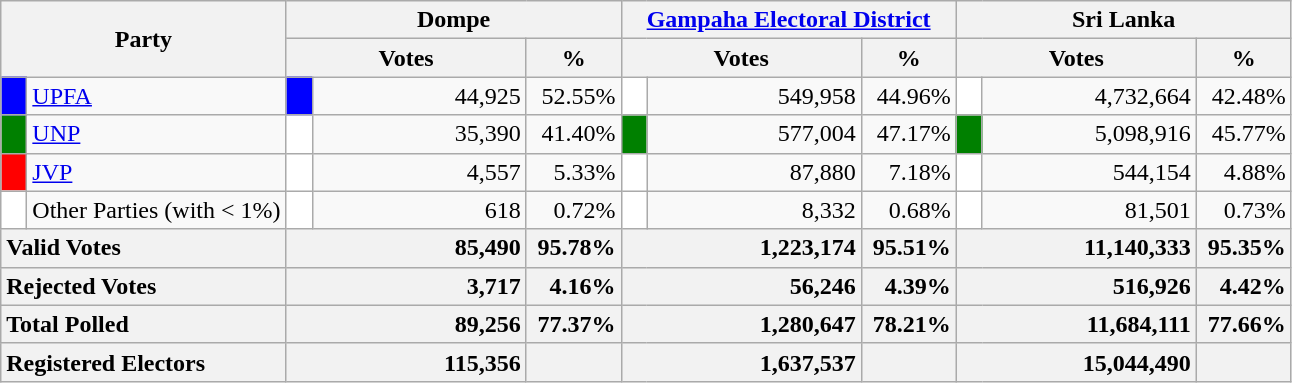<table class="wikitable">
<tr>
<th colspan="2" width="144px"rowspan="2">Party</th>
<th colspan="3" width="216px">Dompe</th>
<th colspan="3" width="216px"><a href='#'>Gampaha Electoral District</a></th>
<th colspan="3" width="216px">Sri Lanka</th>
</tr>
<tr>
<th colspan="2" width="144px">Votes</th>
<th>%</th>
<th colspan="2" width="144px">Votes</th>
<th>%</th>
<th colspan="2" width="144px">Votes</th>
<th>%</th>
</tr>
<tr>
<td style="background-color:blue;" width="10px"></td>
<td style="text-align:left;"><a href='#'>UPFA</a></td>
<td style="background-color:blue;" width="10px"></td>
<td style="text-align:right;">44,925</td>
<td style="text-align:right;">52.55%</td>
<td style="background-color:white;" width="10px"></td>
<td style="text-align:right;">549,958</td>
<td style="text-align:right;">44.96%</td>
<td style="background-color:white;" width="10px"></td>
<td style="text-align:right;">4,732,664</td>
<td style="text-align:right;">42.48%</td>
</tr>
<tr>
<td style="background-color:green;" width="10px"></td>
<td style="text-align:left;"><a href='#'>UNP</a></td>
<td style="background-color:white;" width="10px"></td>
<td style="text-align:right;">35,390</td>
<td style="text-align:right;">41.40%</td>
<td style="background-color:green;" width="10px"></td>
<td style="text-align:right;">577,004</td>
<td style="text-align:right;">47.17%</td>
<td style="background-color:green;" width="10px"></td>
<td style="text-align:right;">5,098,916</td>
<td style="text-align:right;">45.77%</td>
</tr>
<tr>
<td style="background-color:red;" width="10px"></td>
<td style="text-align:left;"><a href='#'>JVP</a></td>
<td style="background-color:white;" width="10px"></td>
<td style="text-align:right;">4,557</td>
<td style="text-align:right;">5.33%</td>
<td style="background-color:white;" width="10px"></td>
<td style="text-align:right;">87,880</td>
<td style="text-align:right;">7.18%</td>
<td style="background-color:white;" width="10px"></td>
<td style="text-align:right;">544,154</td>
<td style="text-align:right;">4.88%</td>
</tr>
<tr>
<td style="background-color:white;" width="10px"></td>
<td style="text-align:left;">Other Parties (with < 1%)</td>
<td style="background-color:white;" width="10px"></td>
<td style="text-align:right;">618</td>
<td style="text-align:right;">0.72%</td>
<td style="background-color:white;" width="10px"></td>
<td style="text-align:right;">8,332</td>
<td style="text-align:right;">0.68%</td>
<td style="background-color:white;" width="10px"></td>
<td style="text-align:right;">81,501</td>
<td style="text-align:right;">0.73%</td>
</tr>
<tr>
<th colspan="2" width="144px"style="text-align:left;">Valid Votes</th>
<th style="text-align:right;"colspan="2" width="144px">85,490</th>
<th style="text-align:right;">95.78%</th>
<th style="text-align:right;"colspan="2" width="144px">1,223,174</th>
<th style="text-align:right;">95.51%</th>
<th style="text-align:right;"colspan="2" width="144px">11,140,333</th>
<th style="text-align:right;">95.35%</th>
</tr>
<tr>
<th colspan="2" width="144px"style="text-align:left;">Rejected Votes</th>
<th style="text-align:right;"colspan="2" width="144px">3,717</th>
<th style="text-align:right;">4.16%</th>
<th style="text-align:right;"colspan="2" width="144px">56,246</th>
<th style="text-align:right;">4.39%</th>
<th style="text-align:right;"colspan="2" width="144px">516,926</th>
<th style="text-align:right;">4.42%</th>
</tr>
<tr>
<th colspan="2" width="144px"style="text-align:left;">Total Polled</th>
<th style="text-align:right;"colspan="2" width="144px">89,256</th>
<th style="text-align:right;">77.37%</th>
<th style="text-align:right;"colspan="2" width="144px">1,280,647</th>
<th style="text-align:right;">78.21%</th>
<th style="text-align:right;"colspan="2" width="144px">11,684,111</th>
<th style="text-align:right;">77.66%</th>
</tr>
<tr>
<th colspan="2" width="144px"style="text-align:left;">Registered Electors</th>
<th style="text-align:right;"colspan="2" width="144px">115,356</th>
<th></th>
<th style="text-align:right;"colspan="2" width="144px">1,637,537</th>
<th></th>
<th style="text-align:right;"colspan="2" width="144px">15,044,490</th>
<th></th>
</tr>
</table>
